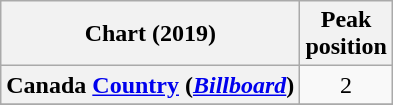<table class="wikitable sortable plainrowheaders" style="text-align:center">
<tr>
<th scope="col">Chart (2019)</th>
<th scope="col">Peak<br>position</th>
</tr>
<tr>
<th scope="row">Canada <a href='#'>Country</a> (<a href='#'><em>Billboard</em></a>)</th>
<td>2</td>
</tr>
<tr>
</tr>
</table>
